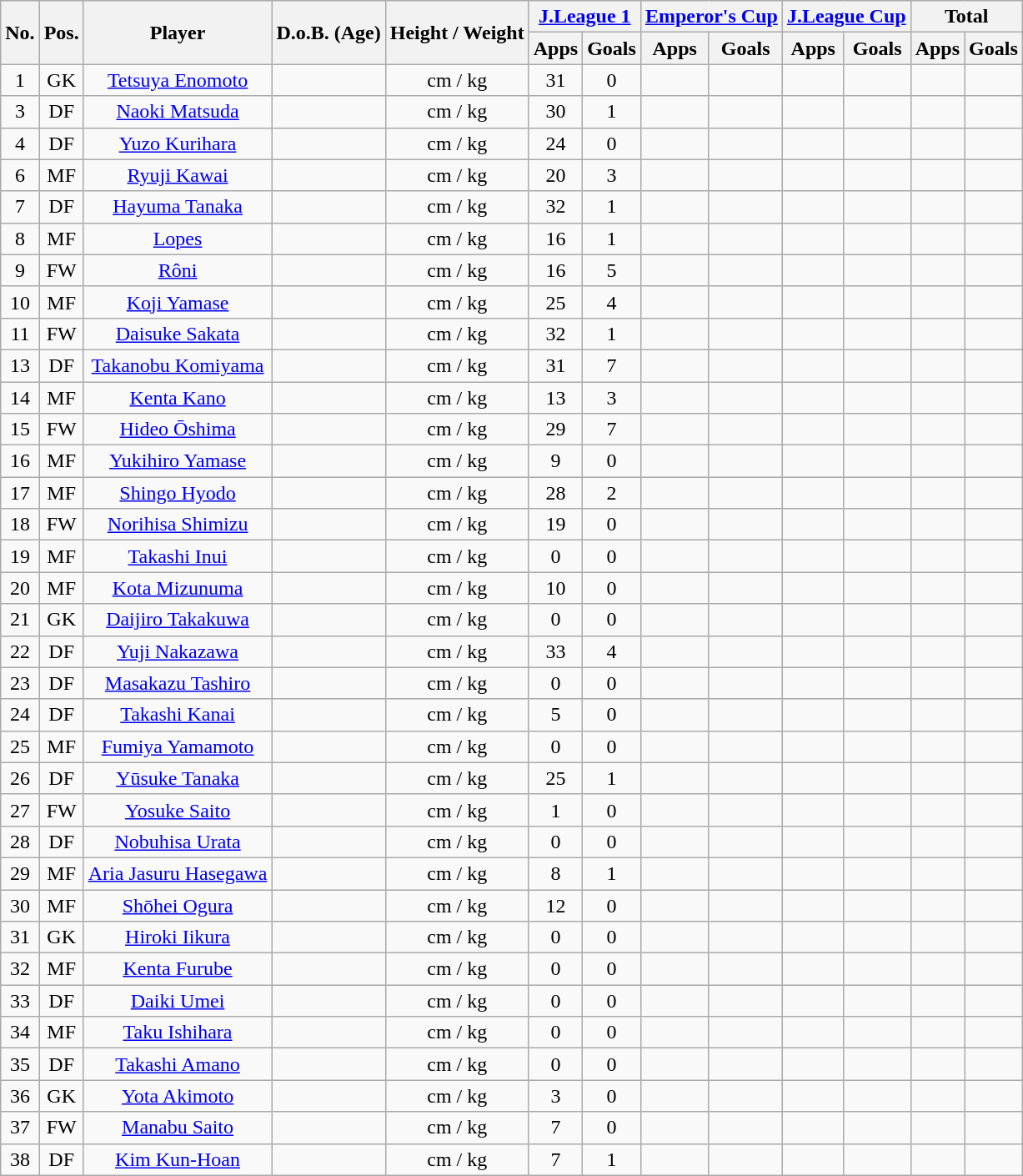<table class="wikitable" style="text-align:center;">
<tr>
<th rowspan="2">No.</th>
<th rowspan="2">Pos.</th>
<th rowspan="2">Player</th>
<th rowspan="2">D.o.B. (Age)</th>
<th rowspan="2">Height / Weight</th>
<th colspan="2"><a href='#'>J.League 1</a></th>
<th colspan="2"><a href='#'>Emperor's Cup</a></th>
<th colspan="2"><a href='#'>J.League Cup</a></th>
<th colspan="2">Total</th>
</tr>
<tr>
<th>Apps</th>
<th>Goals</th>
<th>Apps</th>
<th>Goals</th>
<th>Apps</th>
<th>Goals</th>
<th>Apps</th>
<th>Goals</th>
</tr>
<tr>
<td>1</td>
<td>GK</td>
<td><a href='#'>Tetsuya Enomoto</a></td>
<td></td>
<td>cm / kg</td>
<td>31</td>
<td>0</td>
<td></td>
<td></td>
<td></td>
<td></td>
<td></td>
<td></td>
</tr>
<tr>
<td>3</td>
<td>DF</td>
<td><a href='#'>Naoki Matsuda</a></td>
<td></td>
<td>cm / kg</td>
<td>30</td>
<td>1</td>
<td></td>
<td></td>
<td></td>
<td></td>
<td></td>
<td></td>
</tr>
<tr>
<td>4</td>
<td>DF</td>
<td><a href='#'>Yuzo Kurihara</a></td>
<td></td>
<td>cm / kg</td>
<td>24</td>
<td>0</td>
<td></td>
<td></td>
<td></td>
<td></td>
<td></td>
<td></td>
</tr>
<tr>
<td>6</td>
<td>MF</td>
<td><a href='#'>Ryuji Kawai</a></td>
<td></td>
<td>cm / kg</td>
<td>20</td>
<td>3</td>
<td></td>
<td></td>
<td></td>
<td></td>
<td></td>
<td></td>
</tr>
<tr>
<td>7</td>
<td>DF</td>
<td><a href='#'>Hayuma Tanaka</a></td>
<td></td>
<td>cm / kg</td>
<td>32</td>
<td>1</td>
<td></td>
<td></td>
<td></td>
<td></td>
<td></td>
<td></td>
</tr>
<tr>
<td>8</td>
<td>MF</td>
<td><a href='#'>Lopes</a></td>
<td></td>
<td>cm / kg</td>
<td>16</td>
<td>1</td>
<td></td>
<td></td>
<td></td>
<td></td>
<td></td>
<td></td>
</tr>
<tr>
<td>9</td>
<td>FW</td>
<td><a href='#'>Rôni</a></td>
<td></td>
<td>cm / kg</td>
<td>16</td>
<td>5</td>
<td></td>
<td></td>
<td></td>
<td></td>
<td></td>
<td></td>
</tr>
<tr>
<td>10</td>
<td>MF</td>
<td><a href='#'>Koji Yamase</a></td>
<td></td>
<td>cm / kg</td>
<td>25</td>
<td>4</td>
<td></td>
<td></td>
<td></td>
<td></td>
<td></td>
<td></td>
</tr>
<tr>
<td>11</td>
<td>FW</td>
<td><a href='#'>Daisuke Sakata</a></td>
<td></td>
<td>cm / kg</td>
<td>32</td>
<td>1</td>
<td></td>
<td></td>
<td></td>
<td></td>
<td></td>
<td></td>
</tr>
<tr>
<td>13</td>
<td>DF</td>
<td><a href='#'>Takanobu Komiyama</a></td>
<td></td>
<td>cm / kg</td>
<td>31</td>
<td>7</td>
<td></td>
<td></td>
<td></td>
<td></td>
<td></td>
<td></td>
</tr>
<tr>
<td>14</td>
<td>MF</td>
<td><a href='#'>Kenta Kano</a></td>
<td></td>
<td>cm / kg</td>
<td>13</td>
<td>3</td>
<td></td>
<td></td>
<td></td>
<td></td>
<td></td>
<td></td>
</tr>
<tr>
<td>15</td>
<td>FW</td>
<td><a href='#'>Hideo Ōshima</a></td>
<td></td>
<td>cm / kg</td>
<td>29</td>
<td>7</td>
<td></td>
<td></td>
<td></td>
<td></td>
<td></td>
<td></td>
</tr>
<tr>
<td>16</td>
<td>MF</td>
<td><a href='#'>Yukihiro Yamase</a></td>
<td></td>
<td>cm / kg</td>
<td>9</td>
<td>0</td>
<td></td>
<td></td>
<td></td>
<td></td>
<td></td>
<td></td>
</tr>
<tr>
<td>17</td>
<td>MF</td>
<td><a href='#'>Shingo Hyodo</a></td>
<td></td>
<td>cm / kg</td>
<td>28</td>
<td>2</td>
<td></td>
<td></td>
<td></td>
<td></td>
<td></td>
<td></td>
</tr>
<tr>
<td>18</td>
<td>FW</td>
<td><a href='#'>Norihisa Shimizu</a></td>
<td></td>
<td>cm / kg</td>
<td>19</td>
<td>0</td>
<td></td>
<td></td>
<td></td>
<td></td>
<td></td>
<td></td>
</tr>
<tr>
<td>19</td>
<td>MF</td>
<td><a href='#'>Takashi Inui</a></td>
<td></td>
<td>cm / kg</td>
<td>0</td>
<td>0</td>
<td></td>
<td></td>
<td></td>
<td></td>
<td></td>
<td></td>
</tr>
<tr>
<td>20</td>
<td>MF</td>
<td><a href='#'>Kota Mizunuma</a></td>
<td></td>
<td>cm / kg</td>
<td>10</td>
<td>0</td>
<td></td>
<td></td>
<td></td>
<td></td>
<td></td>
<td></td>
</tr>
<tr>
<td>21</td>
<td>GK</td>
<td><a href='#'>Daijiro Takakuwa</a></td>
<td></td>
<td>cm / kg</td>
<td>0</td>
<td>0</td>
<td></td>
<td></td>
<td></td>
<td></td>
<td></td>
<td></td>
</tr>
<tr>
<td>22</td>
<td>DF</td>
<td><a href='#'>Yuji Nakazawa</a></td>
<td></td>
<td>cm / kg</td>
<td>33</td>
<td>4</td>
<td></td>
<td></td>
<td></td>
<td></td>
<td></td>
<td></td>
</tr>
<tr>
<td>23</td>
<td>DF</td>
<td><a href='#'>Masakazu Tashiro</a></td>
<td></td>
<td>cm / kg</td>
<td>0</td>
<td>0</td>
<td></td>
<td></td>
<td></td>
<td></td>
<td></td>
<td></td>
</tr>
<tr>
<td>24</td>
<td>DF</td>
<td><a href='#'>Takashi Kanai</a></td>
<td></td>
<td>cm / kg</td>
<td>5</td>
<td>0</td>
<td></td>
<td></td>
<td></td>
<td></td>
<td></td>
<td></td>
</tr>
<tr>
<td>25</td>
<td>MF</td>
<td><a href='#'>Fumiya Yamamoto</a></td>
<td></td>
<td>cm / kg</td>
<td>0</td>
<td>0</td>
<td></td>
<td></td>
<td></td>
<td></td>
<td></td>
<td></td>
</tr>
<tr>
<td>26</td>
<td>DF</td>
<td><a href='#'>Yūsuke Tanaka</a></td>
<td></td>
<td>cm / kg</td>
<td>25</td>
<td>1</td>
<td></td>
<td></td>
<td></td>
<td></td>
<td></td>
<td></td>
</tr>
<tr>
<td>27</td>
<td>FW</td>
<td><a href='#'>Yosuke Saito</a></td>
<td></td>
<td>cm / kg</td>
<td>1</td>
<td>0</td>
<td></td>
<td></td>
<td></td>
<td></td>
<td></td>
<td></td>
</tr>
<tr>
<td>28</td>
<td>DF</td>
<td><a href='#'>Nobuhisa Urata</a></td>
<td></td>
<td>cm / kg</td>
<td>0</td>
<td>0</td>
<td></td>
<td></td>
<td></td>
<td></td>
<td></td>
<td></td>
</tr>
<tr>
<td>29</td>
<td>MF</td>
<td><a href='#'>Aria Jasuru Hasegawa</a></td>
<td></td>
<td>cm / kg</td>
<td>8</td>
<td>1</td>
<td></td>
<td></td>
<td></td>
<td></td>
<td></td>
<td></td>
</tr>
<tr>
<td>30</td>
<td>MF</td>
<td><a href='#'>Shōhei Ogura</a></td>
<td></td>
<td>cm / kg</td>
<td>12</td>
<td>0</td>
<td></td>
<td></td>
<td></td>
<td></td>
<td></td>
<td></td>
</tr>
<tr>
<td>31</td>
<td>GK</td>
<td><a href='#'>Hiroki Iikura</a></td>
<td></td>
<td>cm / kg</td>
<td>0</td>
<td>0</td>
<td></td>
<td></td>
<td></td>
<td></td>
<td></td>
<td></td>
</tr>
<tr>
<td>32</td>
<td>MF</td>
<td><a href='#'>Kenta Furube</a></td>
<td></td>
<td>cm / kg</td>
<td>0</td>
<td>0</td>
<td></td>
<td></td>
<td></td>
<td></td>
<td></td>
<td></td>
</tr>
<tr>
<td>33</td>
<td>DF</td>
<td><a href='#'>Daiki Umei</a></td>
<td></td>
<td>cm / kg</td>
<td>0</td>
<td>0</td>
<td></td>
<td></td>
<td></td>
<td></td>
<td></td>
<td></td>
</tr>
<tr>
<td>34</td>
<td>MF</td>
<td><a href='#'>Taku Ishihara</a></td>
<td></td>
<td>cm / kg</td>
<td>0</td>
<td>0</td>
<td></td>
<td></td>
<td></td>
<td></td>
<td></td>
<td></td>
</tr>
<tr>
<td>35</td>
<td>DF</td>
<td><a href='#'>Takashi Amano</a></td>
<td></td>
<td>cm / kg</td>
<td>0</td>
<td>0</td>
<td></td>
<td></td>
<td></td>
<td></td>
<td></td>
<td></td>
</tr>
<tr>
<td>36</td>
<td>GK</td>
<td><a href='#'>Yota Akimoto</a></td>
<td></td>
<td>cm / kg</td>
<td>3</td>
<td>0</td>
<td></td>
<td></td>
<td></td>
<td></td>
<td></td>
<td></td>
</tr>
<tr>
<td>37</td>
<td>FW</td>
<td><a href='#'>Manabu Saito</a></td>
<td></td>
<td>cm / kg</td>
<td>7</td>
<td>0</td>
<td></td>
<td></td>
<td></td>
<td></td>
<td></td>
<td></td>
</tr>
<tr>
<td>38</td>
<td>DF</td>
<td><a href='#'>Kim Kun-Hoan</a></td>
<td></td>
<td>cm / kg</td>
<td>7</td>
<td>1</td>
<td></td>
<td></td>
<td></td>
<td></td>
<td></td>
<td></td>
</tr>
</table>
